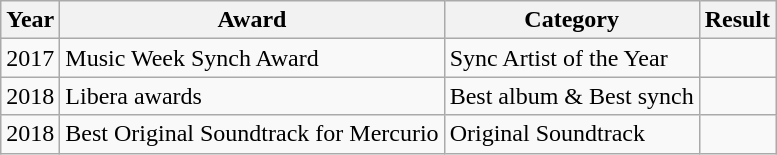<table class="wikitable sortable">
<tr>
<th>Year</th>
<th>Award</th>
<th>Category</th>
<th>Result</th>
</tr>
<tr>
<td>2017</td>
<td>Music Week Synch Award</td>
<td>Sync Artist of the Year</td>
<td></td>
</tr>
<tr>
<td>2018</td>
<td>Libera awards</td>
<td>Best album & Best synch</td>
<td></td>
</tr>
<tr>
<td>2018</td>
<td>Best Original Soundtrack for Mercurio</td>
<td>Original Soundtrack</td>
<td></td>
</tr>
</table>
